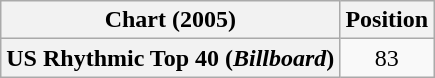<table class="wikitable plainrowheaders" style="text-align:center">
<tr>
<th scope="col">Chart (2005)</th>
<th scope="col">Position</th>
</tr>
<tr>
<th scope="row">US Rhythmic Top 40 (<em>Billboard</em>)</th>
<td>83</td>
</tr>
</table>
